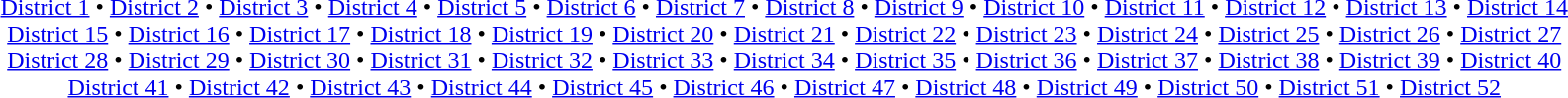<table id=toc class=toc summary=Contents>
<tr>
<td align=center><br><a href='#'>District 1</a> • <a href='#'>District 2</a> • <a href='#'>District 3</a> • <a href='#'>District 4</a> • <a href='#'>District 5</a> • <a href='#'>District 6</a> • <a href='#'>District 7</a> • <a href='#'>District 8</a> • <a href='#'>District 9</a> • <a href='#'>District 10</a> • <a href='#'>District 11</a> • <a href='#'>District 12</a> • <a href='#'>District 13</a> • <a href='#'>District 14</a><br><a href='#'>District 15</a> • <a href='#'>District 16</a> • <a href='#'>District 17</a> • <a href='#'>District 18</a> • <a href='#'>District 19</a> • <a href='#'>District 20</a> • <a href='#'>District 21</a> • <a href='#'>District 22</a> • <a href='#'>District 23</a> • <a href='#'>District 24</a> • <a href='#'>District 25</a> • <a href='#'>District 26</a> • <a href='#'>District 27</a><br><a href='#'>District 28</a> • <a href='#'>District 29</a> • <a href='#'>District 30</a> • <a href='#'>District 31</a> • <a href='#'>District 32</a> • <a href='#'>District 33</a> • <a href='#'>District 34</a> • <a href='#'>District 35</a> • <a href='#'>District 36</a> • <a href='#'>District 37</a> • <a href='#'>District 38</a> • <a href='#'>District 39</a> • <a href='#'>District 40</a><br><a href='#'>District 41</a> • <a href='#'>District 42</a> • <a href='#'>District 43</a> • <a href='#'>District 44</a> • <a href='#'>District 45</a> • <a href='#'>District 46</a> • <a href='#'>District 47</a> • <a href='#'>District 48</a> • <a href='#'>District 49</a> • <a href='#'>District 50</a> • <a href='#'>District 51</a> • <a href='#'>District 52</a> </td>
</tr>
</table>
